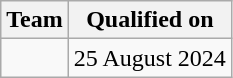<table class="wikitable sortable">
<tr>
<th>Team</th>
<th>Qualified on</th>
</tr>
<tr>
<td></td>
<td>25 August 2024</td>
</tr>
</table>
